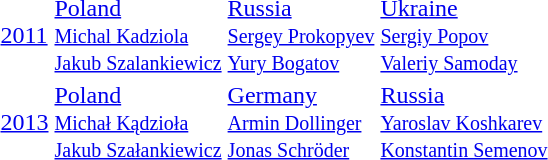<table>
<tr>
<td><a href='#'>2011</a></td>
<td> <a href='#'>Poland</a><br><small><a href='#'>Michal Kadziola</a><br><a href='#'>Jakub Szalankiewicz</a></small></td>
<td> <a href='#'>Russia</a><br><small><a href='#'>Sergey Prokopyev</a><br><a href='#'>Yury Bogatov</a></small></td>
<td> <a href='#'>Ukraine</a><br><small><a href='#'>Sergiy Popov</a><br><a href='#'>Valeriy Samoday</a></small></td>
</tr>
<tr>
<td><a href='#'>2013</a></td>
<td> <a href='#'>Poland</a><br><small><a href='#'>Michał Kądzioła</a><br><a href='#'>Jakub Szałankiewicz</a></small></td>
<td> <a href='#'>Germany</a><br><small><a href='#'>Armin Dollinger</a><br><a href='#'>Jonas Schröder</a></small></td>
<td> <a href='#'>Russia</a><br><small><a href='#'>Yaroslav Koshkarev</a><br><a href='#'>Konstantin Semenov</a></small></td>
</tr>
</table>
